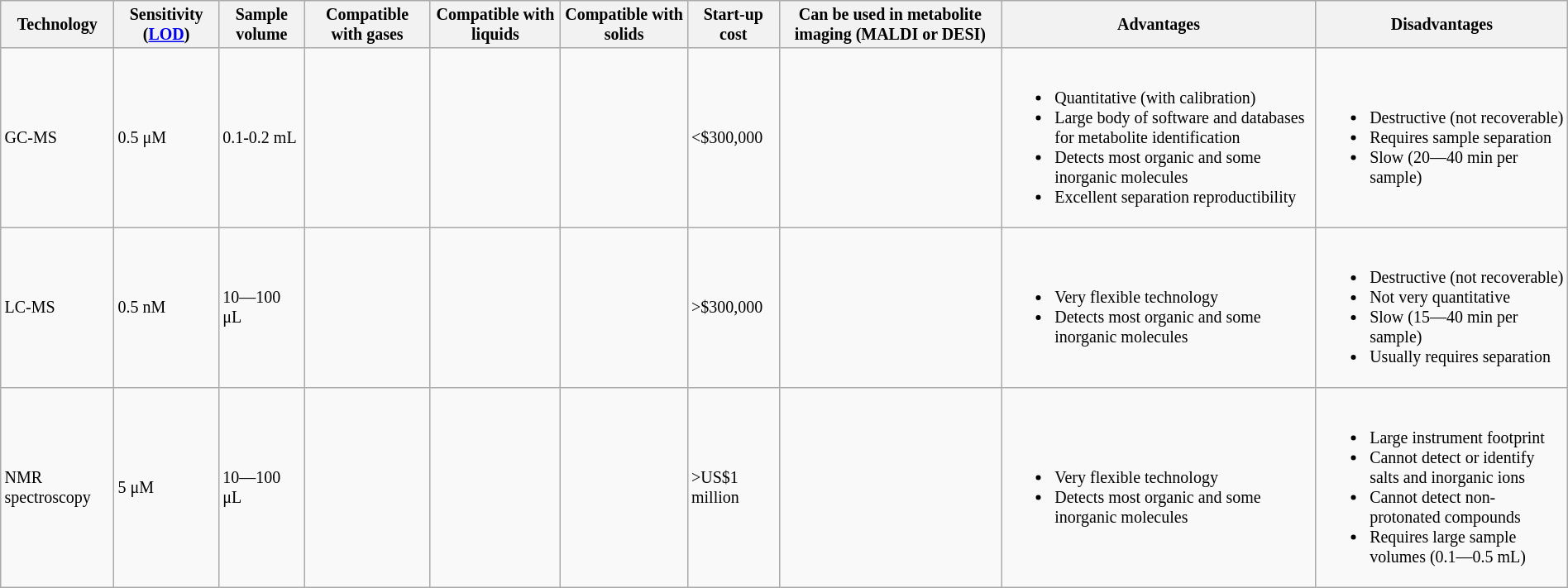<table class="wikitable sortable" style="width: 100%; text-align: left; font-size: smaller; vertical-align: top;">
<tr>
<th>Technology</th>
<th>Sensitivity (<a href='#'>LOD</a>)</th>
<th>Sample volume</th>
<th>Compatible with gases</th>
<th>Compatible with liquids</th>
<th>Compatible with solids</th>
<th>Start-up cost</th>
<th>Can be used in metabolite imaging (MALDI or DESI)</th>
<th>Advantages</th>
<th>Disadvantages</th>
</tr>
<tr>
<td>GC-MS</td>
<td>0.5 μM</td>
<td>0.1-0.2 mL</td>
<td></td>
<td></td>
<td></td>
<td><$300,000</td>
<td></td>
<td><ul><br><li>Quantitative (with calibration)</li>
<li>Large body of software and databases for metabolite identification</li>
<li>Detects most organic and some inorganic molecules</li>
<li>Excellent separation reproductibility</li>
</ul></td>
<td><ul><br><li>Destructive (not recoverable)</li>
<li>Requires sample separation</li>
<li>Slow (20—40 min per sample)</li>
</ul></td>
</tr>
<tr>
<td>LC-MS</td>
<td>0.5 nM</td>
<td>10—100 μL</td>
<td></td>
<td></td>
<td></td>
<td>>$300,000</td>
<td></td>
<td><ul><br><li>Very flexible technology</li>
<li>Detects most organic and some inorganic molecules</li>
</ul></td>
<td><ul><br><li>Destructive (not recoverable)</li>
<li>Not very quantitative</li>
<li>Slow (15—40 min per sample)</li>
<li>Usually requires separation</li>
</ul></td>
</tr>
<tr>
<td>NMR spectroscopy</td>
<td>5 μM</td>
<td>10—100 μL</td>
<td></td>
<td></td>
<td></td>
<td>>US$1 million</td>
<td></td>
<td><ul><br><li>Very flexible technology</li>
<li>Detects most organic and some inorganic molecules</li>
</ul></td>
<td><ul><br><li>Large instrument footprint</li>
<li>Cannot detect or identify salts and inorganic ions</li>
<li>Cannot detect non-protonated compounds</li>
<li>Requires large sample volumes (0.1—0.5 mL)</li>
</ul></td>
</tr>
</table>
